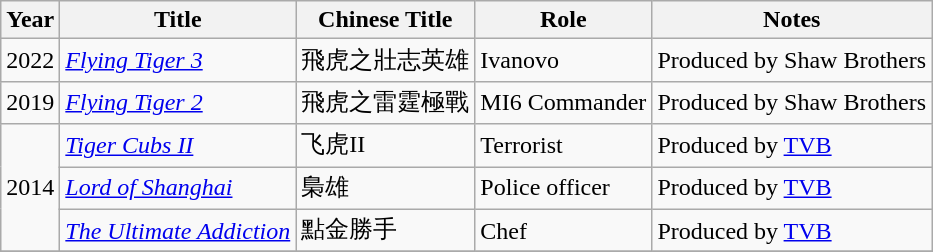<table class = "wikitable sortable">
<tr>
<th>Year</th>
<th>Title</th>
<th>Chinese Title</th>
<th>Role</th>
<th class = "unsortable">Notes</th>
</tr>
<tr>
<td>2022</td>
<td><em><a href='#'>Flying Tiger 3</a></em></td>
<td>飛虎之壯志英雄</td>
<td>Ivanovo</td>
<td>Produced by Shaw Brothers</td>
</tr>
<tr>
<td>2019</td>
<td><em><a href='#'>Flying Tiger 2</a></em></td>
<td>飛虎之雷霆極戰</td>
<td>MI6 Commander</td>
<td>Produced by Shaw Brothers</td>
</tr>
<tr>
<td rowspan="3">2014</td>
<td><em><a href='#'>Tiger Cubs II</a></em></td>
<td>飞虎II</td>
<td>Terrorist</td>
<td>Produced by <a href='#'>TVB</a></td>
</tr>
<tr>
<td><em><a href='#'>Lord of Shanghai</a></em></td>
<td>梟雄</td>
<td>Police officer</td>
<td>Produced by <a href='#'>TVB</a></td>
</tr>
<tr>
<td><em><a href='#'>The Ultimate Addiction</a></em></td>
<td>點金勝手</td>
<td>Chef</td>
<td>Produced by <a href='#'>TVB</a></td>
</tr>
<tr>
</tr>
</table>
